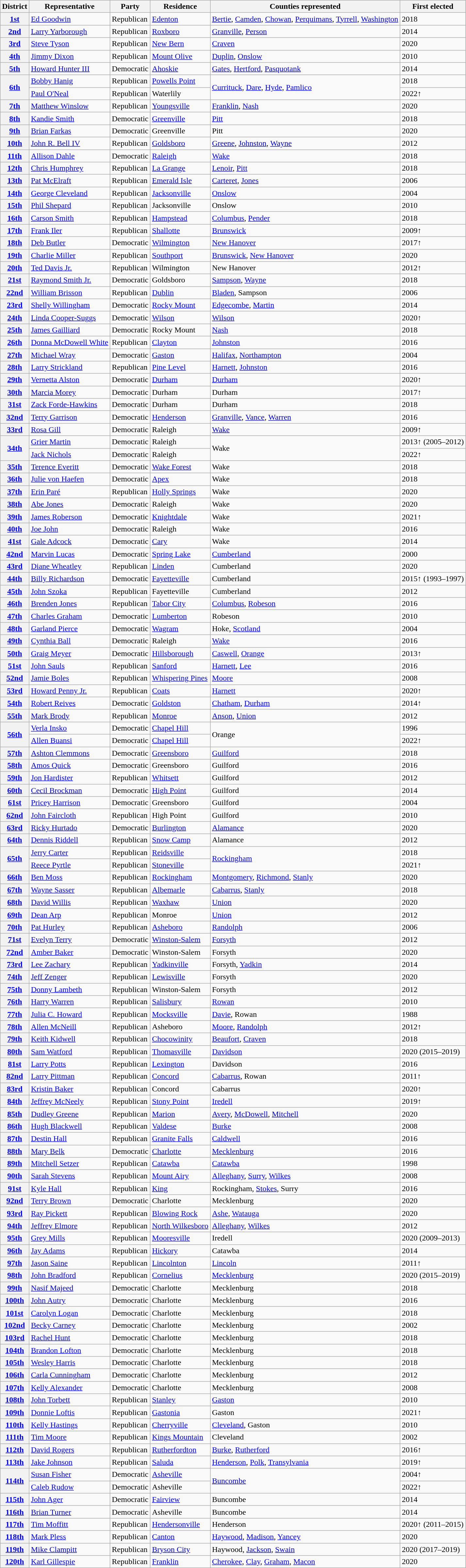<table class="wikitable sortable">
<tr>
<th>District</th>
<th>Representative</th>
<th>Party</th>
<th>Residence</th>
<th>Counties represented</th>
<th>First elected</th>
</tr>
<tr>
<th><a href='#'>1st</a></th>
<td data-sort-value="Goodwin, Ed"><a href='#'>Ed Goodwin</a></td>
<td>Republican</td>
<td><a href='#'>Edenton</a></td>
<td><a href='#'>Bertie</a>, <a href='#'>Camden</a>, <a href='#'>Chowan</a>, <a href='#'>Perquimans</a>, <a href='#'>Tyrrell</a>, <a href='#'>Washington</a></td>
<td>2018</td>
</tr>
<tr>
<th><a href='#'>2nd</a></th>
<td data-sort-value="Yarborough, Larry"><a href='#'>Larry Yarborough</a></td>
<td>Republican</td>
<td><a href='#'>Roxboro</a></td>
<td><a href='#'>Granville</a>, <a href='#'>Person</a></td>
<td>2014</td>
</tr>
<tr>
<th><a href='#'>3rd</a></th>
<td data-sort-value="Tyson, Steve"><a href='#'>Steve Tyson</a></td>
<td>Republican</td>
<td><a href='#'>New Bern</a></td>
<td><a href='#'>Craven</a></td>
<td>2020</td>
</tr>
<tr>
<th><a href='#'>4th</a></th>
<td data-sort-value="Dixon, Jimmy"><a href='#'>Jimmy Dixon</a></td>
<td>Republican</td>
<td><a href='#'>Mount Olive</a></td>
<td><a href='#'>Duplin</a>, <a href='#'>Onslow</a></td>
<td>2010</td>
</tr>
<tr>
<th><a href='#'>5th</a></th>
<td data-sort-value="Hunter, Howard J., III"><a href='#'>Howard Hunter III</a></td>
<td>Democratic</td>
<td><a href='#'>Ahoskie</a></td>
<td><a href='#'>Gates</a>, <a href='#'>Hertford</a>, <a href='#'>Pasquotank</a></td>
<td>2014</td>
</tr>
<tr>
<th rowspan=2><a href='#'>6th</a></th>
<td data-sort-value="Hanig, Bobby"><a href='#'>Bobby Hanig</a></td>
<td>Republican</td>
<td><a href='#'>Powells Point</a></td>
<td rowspan=2><a href='#'>Currituck</a>, <a href='#'>Dare</a>, <a href='#'>Hyde</a>, <a href='#'>Pamlico</a></td>
<td>2018</td>
</tr>
<tr>
<td data-sort-value="Oneal, Paul"><a href='#'>Paul O'Neal</a></td>
<td>Republican</td>
<td>Waterlily</td>
<td>2022↑</td>
</tr>
<tr>
<th><a href='#'>7th</a></th>
<td data-sort-value="Winslow, Matthew"><a href='#'>Matthew Winslow</a></td>
<td>Republican</td>
<td><a href='#'>Youngsville</a></td>
<td><a href='#'>Franklin</a>, <a href='#'>Nash</a></td>
<td>2020</td>
</tr>
<tr>
<th><a href='#'>8th</a></th>
<td data-sort-value="Smith, Kanie"><a href='#'>Kandie Smith</a></td>
<td>Democratic</td>
<td><a href='#'>Greenville</a></td>
<td><a href='#'>Pitt</a></td>
<td>2018</td>
</tr>
<tr>
<th><a href='#'>9th</a></th>
<td data-sort-value="Farkas, Brian"><a href='#'>Brian Farkas</a></td>
<td>Democratic</td>
<td>Greenville</td>
<td>Pitt</td>
<td>2020</td>
</tr>
<tr>
<th><a href='#'>10th</a></th>
<td data-sort-value="Bell, John"><a href='#'>John R. Bell IV</a></td>
<td>Republican</td>
<td><a href='#'>Goldsboro</a></td>
<td><a href='#'>Greene</a>, <a href='#'>Johnston</a>, <a href='#'>Wayne</a></td>
<td>2012</td>
</tr>
<tr>
<th><a href='#'>11th</a></th>
<td data-sort-value="Dahle, Allison"><a href='#'>Allison Dahle</a></td>
<td>Democratic</td>
<td><a href='#'>Raleigh</a></td>
<td><a href='#'>Wake</a></td>
<td>2018</td>
</tr>
<tr>
<th><a href='#'>12th</a></th>
<td data-sort-value="Humphrey, Chris"><a href='#'>Chris Humphrey</a></td>
<td>Republican</td>
<td><a href='#'>La Grange</a></td>
<td><a href='#'>Lenoir</a>, <a href='#'>Pitt</a></td>
<td>2018</td>
</tr>
<tr>
<th><a href='#'>13th</a></th>
<td data-sort-value="McElraft, Pat"><a href='#'>Pat McElraft</a></td>
<td>Republican</td>
<td><a href='#'>Emerald Isle</a></td>
<td><a href='#'>Carteret</a>, <a href='#'>Jones</a></td>
<td>2006</td>
</tr>
<tr>
<th><a href='#'>14th</a></th>
<td data-sort-value="Cleveland, George"><a href='#'>George Cleveland</a></td>
<td>Republican</td>
<td><a href='#'>Jacksonville</a></td>
<td><a href='#'>Onslow</a></td>
<td>2004</td>
</tr>
<tr>
<th><a href='#'>15th</a></th>
<td data-sort-value="Shepard, Phil"><a href='#'>Phil Shepard</a></td>
<td>Republican</td>
<td>Jacksonville</td>
<td>Onslow</td>
<td>2010</td>
</tr>
<tr>
<th><a href='#'>16th</a></th>
<td data-sort-value="Smith, Carson"><a href='#'>Carson Smith</a></td>
<td>Republican</td>
<td><a href='#'>Hampstead</a></td>
<td><a href='#'>Columbus</a>, <a href='#'>Pender</a></td>
<td>2018</td>
</tr>
<tr>
<th><a href='#'>17th</a></th>
<td data-sort-value="Iler, Frank"><a href='#'>Frank Iler</a></td>
<td>Republican</td>
<td><a href='#'>Shallotte</a></td>
<td><a href='#'>Brunswick</a></td>
<td>2009↑</td>
</tr>
<tr>
<th><a href='#'>18th</a></th>
<td data-sort-value="Butler, Deb"><a href='#'>Deb Butler</a></td>
<td>Democratic</td>
<td><a href='#'>Wilmington</a></td>
<td><a href='#'>New Hanover</a></td>
<td>2017↑</td>
</tr>
<tr>
<th><a href='#'>19th</a></th>
<td data-sort-value="Miller, Charlie"><a href='#'>Charlie Miller</a></td>
<td>Republican</td>
<td><a href='#'>Southport</a></td>
<td><a href='#'>Brunswick</a>, <a href='#'>New Hanover</a></td>
<td>2020</td>
</tr>
<tr>
<th><a href='#'>20th</a></th>
<td data-sort-value="Davis, Ted Jr."><a href='#'>Ted Davis Jr.</a></td>
<td>Republican</td>
<td>Wilmington</td>
<td>New Hanover</td>
<td>2012↑</td>
</tr>
<tr>
<th><a href='#'>21st</a></th>
<td data-sort-value="Smith, Raymond Jr."><a href='#'>Raymond Smith Jr.</a></td>
<td>Democratic</td>
<td>Goldsboro</td>
<td><a href='#'>Sampson</a>, <a href='#'>Wayne</a></td>
<td>2018</td>
</tr>
<tr>
<th><a href='#'>22nd</a></th>
<td data-sort-value="Brisson, William"><a href='#'>William Brisson</a></td>
<td>Republican</td>
<td><a href='#'>Dublin</a></td>
<td><a href='#'>Bladen</a>, Sampson</td>
<td>2006</td>
</tr>
<tr>
<th><a href='#'>23rd</a></th>
<td data-sort-value="Willingham, Shelly"><a href='#'>Shelly Willingham</a></td>
<td>Democratic</td>
<td><a href='#'>Rocky Mount</a></td>
<td><a href='#'>Edgecombe</a>, <a href='#'>Martin</a></td>
<td>2014</td>
</tr>
<tr>
<th><a href='#'>24th</a></th>
<td data-sort-value="Cooper-Suggs, Linda"><a href='#'>Linda Cooper-Suggs</a></td>
<td>Democratic</td>
<td><a href='#'>Wilson</a></td>
<td><a href='#'>Wilson</a></td>
<td>2020↑</td>
</tr>
<tr>
<th><a href='#'>25th</a></th>
<td data-sort-value="Gailliard, Jamse"><a href='#'>James Gailliard</a></td>
<td>Democratic</td>
<td>Rocky Mount</td>
<td><a href='#'>Nash</a></td>
<td>2018</td>
</tr>
<tr>
<th><a href='#'>26th</a></th>
<td data-sort-value="White, Donna McDowell"><a href='#'>Donna McDowell White</a></td>
<td>Republican</td>
<td><a href='#'>Clayton</a></td>
<td><a href='#'>Johnston</a></td>
<td>2016</td>
</tr>
<tr>
<th><a href='#'>27th</a></th>
<td data-sort-value="Wray, Michael"><a href='#'>Michael Wray</a></td>
<td>Democratic</td>
<td><a href='#'>Gaston</a></td>
<td><a href='#'>Halifax</a>, <a href='#'>Northampton</a></td>
<td>2004</td>
</tr>
<tr>
<th><a href='#'>28th</a></th>
<td data-sort-value="Strickland, Larry"><a href='#'>Larry Strickland</a></td>
<td>Republican</td>
<td><a href='#'>Pine Level</a></td>
<td><a href='#'>Harnett</a>, <a href='#'>Johnston</a></td>
<td>2016</td>
</tr>
<tr>
<th><a href='#'>29th</a></th>
<td data-sort-value="Alston, Vernetta"><a href='#'>Vernetta Alston</a></td>
<td>Democratic</td>
<td><a href='#'>Durham</a></td>
<td><a href='#'>Durham</a></td>
<td>2020↑</td>
</tr>
<tr>
<th><a href='#'>30th</a></th>
<td data-sort-value="Morey, Marcia"><a href='#'>Marcia Morey</a></td>
<td>Democratic</td>
<td>Durham</td>
<td>Durham</td>
<td>2017↑</td>
</tr>
<tr>
<th><a href='#'>31st</a></th>
<td data-sort-value="Forde-Hawkins, Zack"><a href='#'>Zack Forde-Hawkins</a></td>
<td>Democratic</td>
<td>Durham</td>
<td>Durham</td>
<td>2018</td>
</tr>
<tr>
<th><a href='#'>32nd</a></th>
<td data-sort-value="Garrison, Terry "><a href='#'>Terry Garrison</a></td>
<td>Democratic</td>
<td><a href='#'>Henderson</a></td>
<td><a href='#'>Granville</a>, <a href='#'>Vance</a>, <a href='#'>Warren</a></td>
<td>2016</td>
</tr>
<tr>
<th><a href='#'>33rd</a></th>
<td data-sort-value="Gill, Rosa"><a href='#'>Rosa Gill</a></td>
<td>Democratic</td>
<td>Raleigh</td>
<td><a href='#'>Wake</a></td>
<td>2009↑</td>
</tr>
<tr>
<th rowspan=2><a href='#'>34th</a></th>
<td data-sort-value="Martin, Grier"><a href='#'>Grier Martin</a></td>
<td>Democratic</td>
<td>Raleigh</td>
<td rowspan=2>Wake</td>
<td>2013↑ (2005–2012)</td>
</tr>
<tr>
<td data-sort-value="Nichols, Jack"><a href='#'>Jack Nichols</a></td>
<td>Democratic</td>
<td>Raleigh</td>
<td>2022↑</td>
</tr>
<tr>
<th><a href='#'>35th</a></th>
<td data-sort-value="Everitt, Terrence"><a href='#'>Terence Everitt</a></td>
<td>Democratic</td>
<td><a href='#'>Wake Forest</a></td>
<td>Wake</td>
<td>2018</td>
</tr>
<tr>
<th><a href='#'>36th</a></th>
<td data-sort-value="Von Haefen, Julie"><a href='#'>Julie von Haefen</a></td>
<td>Democratic</td>
<td><a href='#'>Apex</a></td>
<td>Wake</td>
<td>2018</td>
</tr>
<tr>
<th><a href='#'>37th</a></th>
<td data-sort-value="Paré, Erin"><a href='#'>Erin Paré</a></td>
<td>Republican</td>
<td><a href='#'>Holly Springs</a></td>
<td>Wake</td>
<td>2020</td>
</tr>
<tr>
<th><a href='#'>38th</a></th>
<td data-sort-value="Jones, Abe"><a href='#'>Abe Jones</a></td>
<td>Democratic</td>
<td>Raleigh</td>
<td>Wake</td>
<td>2020</td>
</tr>
<tr>
<th><a href='#'>39th</a></th>
<td data-sort-value="Roberson, James"><a href='#'>James Roberson</a></td>
<td>Democratic</td>
<td><a href='#'>Knightdale</a></td>
<td>Wake</td>
<td>2021↑</td>
</tr>
<tr>
<th><a href='#'>40th</a></th>
<td data-sort-value="John, Joe"><a href='#'>Joe John</a></td>
<td>Democratic</td>
<td>Raleigh</td>
<td>Wake</td>
<td>2016</td>
</tr>
<tr>
<th><a href='#'>41st</a></th>
<td data-sort-value="Adcock, Gale"><a href='#'>Gale Adcock</a></td>
<td>Democratic</td>
<td><a href='#'>Cary</a></td>
<td>Wake</td>
<td>2014</td>
</tr>
<tr>
<th><a href='#'>42nd</a></th>
<td data-sort-value="Lucas, Marvin"><a href='#'>Marvin Lucas</a></td>
<td>Democratic</td>
<td><a href='#'>Spring Lake</a></td>
<td><a href='#'>Cumberland</a></td>
<td>2000</td>
</tr>
<tr>
<th><a href='#'>43rd</a></th>
<td data-sort-value="Wheatley, Diane"><a href='#'>Diane Wheatley</a></td>
<td>Republican</td>
<td><a href='#'>Linden</a></td>
<td>Cumberland</td>
<td>2020</td>
</tr>
<tr>
<th><a href='#'>44th</a></th>
<td data-sort-value="Richardson, Billy"><a href='#'>Billy Richardson</a></td>
<td>Democratic</td>
<td><a href='#'>Fayetteville</a></td>
<td>Cumberland</td>
<td>2015↑ (1993–1997)</td>
</tr>
<tr>
<th><a href='#'>45th</a></th>
<td data-sort-value="Szoka, John"><a href='#'>John Szoka</a></td>
<td>Republican</td>
<td>Fayetteville</td>
<td>Cumberland</td>
<td>2012</td>
</tr>
<tr>
<th><a href='#'>46th</a></th>
<td data-sort-value="Jones, Brenden "><a href='#'>Brenden Jones</a></td>
<td>Republican</td>
<td><a href='#'>Tabor City</a></td>
<td><a href='#'>Columbus</a>, <a href='#'>Robeson</a></td>
<td>2016</td>
</tr>
<tr>
<th><a href='#'>47th</a></th>
<td data-sort-value="Graham, Charles"><a href='#'>Charles Graham</a></td>
<td>Democratic</td>
<td><a href='#'>Lumberton</a></td>
<td>Robeson</td>
<td>2010</td>
</tr>
<tr>
<th><a href='#'>48th</a></th>
<td data-sort-value="Pierce, Garland"><a href='#'>Garland Pierce</a></td>
<td>Democratic</td>
<td><a href='#'>Wagram</a></td>
<td>Hoke, <a href='#'>Scotland</a></td>
<td>2004</td>
</tr>
<tr>
<th><a href='#'>49th</a></th>
<td data-sort-value="Ball, Cynthia"><a href='#'>Cynthia Ball</a></td>
<td>Democratic</td>
<td>Raleigh</td>
<td><a href='#'>Wake</a></td>
<td>2016</td>
</tr>
<tr>
<th><a href='#'>50th</a></th>
<td data-sort-value="Meyer, Graig"><a href='#'>Graig Meyer</a></td>
<td>Democratic</td>
<td><a href='#'>Hillsborough</a></td>
<td><a href='#'>Caswell</a>, <a href='#'>Orange</a></td>
<td>2013↑</td>
</tr>
<tr>
<th><a href='#'>51st</a></th>
<td data-sort-value="Sauls, John"><a href='#'>John Sauls</a></td>
<td>Republican</td>
<td><a href='#'>Sanford</a></td>
<td><a href='#'>Harnett</a>, <a href='#'>Lee</a></td>
<td>2016</td>
</tr>
<tr>
<th><a href='#'>52nd</a></th>
<td data-sort-value="Boles, Jamie"><a href='#'>Jamie Boles</a></td>
<td>Republican</td>
<td><a href='#'>Whispering Pines</a></td>
<td><a href='#'>Moore</a></td>
<td>2008</td>
</tr>
<tr>
<th><a href='#'>53rd</a></th>
<td data-sort-value="Penny, Howard Jr."><a href='#'>Howard Penny Jr.</a></td>
<td>Republican</td>
<td><a href='#'>Coats</a></td>
<td><a href='#'>Harnett</a></td>
<td>2020↑</td>
</tr>
<tr>
<th><a href='#'>54th</a></th>
<td data-sort-value="Reives, Robert"><a href='#'>Robert Reives</a></td>
<td>Democratic</td>
<td><a href='#'>Goldston</a></td>
<td><a href='#'>Chatham</a>, <a href='#'>Durham</a></td>
<td>2014↑</td>
</tr>
<tr>
<th><a href='#'>55th</a></th>
<td data-sort-value="Brody, Mark"><a href='#'>Mark Brody</a></td>
<td>Republican</td>
<td><a href='#'>Monroe</a></td>
<td><a href='#'>Anson</a>, <a href='#'>Union</a></td>
<td>2012</td>
</tr>
<tr>
<th rowspan=2><a href='#'>56th</a></th>
<td data-sort-value="Insko, Verla"><a href='#'>Verla Insko</a></td>
<td>Democratic</td>
<td><a href='#'>Chapel Hill</a></td>
<td rowspan=2>Orange</td>
<td>1996</td>
</tr>
<tr>
<td data-sort-value="Buansi, Allen"><a href='#'>Allen Buansi</a></td>
<td>Democratic</td>
<td><a href='#'>Chapel Hill</a></td>
<td>2022↑</td>
</tr>
<tr>
<th><a href='#'>57th</a></th>
<td data-sort-value="Clemmons, Ashton"><a href='#'>Ashton Clemmons</a></td>
<td>Democratic</td>
<td><a href='#'>Greensboro</a></td>
<td><a href='#'>Guilford</a></td>
<td>2018</td>
</tr>
<tr>
<th><a href='#'>58th</a></th>
<td data-sort-value="Quick, Amos"><a href='#'>Amos Quick</a></td>
<td>Democratic</td>
<td>Greensboro</td>
<td>Guilford</td>
<td>2016</td>
</tr>
<tr>
<th><a href='#'>59th</a></th>
<td data-sort-value="Hardister, Jon"><a href='#'>Jon Hardister</a></td>
<td>Republican</td>
<td><a href='#'>Whitsett</a></td>
<td>Guilford</td>
<td>2012</td>
</tr>
<tr>
<th><a href='#'>60th</a></th>
<td data-sort-value="Brockman, Cecil"><a href='#'>Cecil Brockman</a></td>
<td>Democratic</td>
<td><a href='#'>High Point</a></td>
<td>Guilford</td>
<td>2014</td>
</tr>
<tr>
<th><a href='#'>61st</a></th>
<td data-sort-value="Harrison, Pricey"><a href='#'>Pricey Harrison</a></td>
<td>Democratic</td>
<td>Greensboro</td>
<td>Guilford</td>
<td>2004</td>
</tr>
<tr>
<th><a href='#'>62nd</a></th>
<td data-sort-value="Faircloth, John"><a href='#'>John Faircloth</a></td>
<td>Republican</td>
<td>High Point</td>
<td>Guilford</td>
<td>2010</td>
</tr>
<tr>
<th><a href='#'>63rd</a></th>
<td data-sort-value="Hurtado, Ricky"><a href='#'>Ricky Hurtado</a></td>
<td>Democratic</td>
<td><a href='#'>Burlington</a></td>
<td><a href='#'>Alamance</a></td>
<td>2020</td>
</tr>
<tr>
<th><a href='#'>64th</a></th>
<td data-sort-value="Riddell, Dennis"><a href='#'>Dennis Riddell</a></td>
<td>Republican</td>
<td><a href='#'>Snow Camp</a></td>
<td>Alamance</td>
<td>2012</td>
</tr>
<tr>
<th rowspan=2><a href='#'>65th</a></th>
<td data-sort-value="Carter, Jerry"><a href='#'>Jerry Carter</a></td>
<td>Republican</td>
<td><a href='#'>Reidsville</a></td>
<td rowspan=2><a href='#'>Rockingham</a></td>
<td>2018</td>
</tr>
<tr>
<td data-sort-value="Pyrtle, Reece"><a href='#'>Reece Pyrtle</a></td>
<td>Republican</td>
<td><a href='#'>Stoneville</a></td>
<td>2021↑</td>
</tr>
<tr>
<th><a href='#'>66th</a></th>
<td data-sort-value="Moss, Ben"><a href='#'>Ben Moss</a></td>
<td>Republican</td>
<td><a href='#'>Rockingham</a></td>
<td><a href='#'>Montgomery</a>, <a href='#'>Richmond</a>, <a href='#'>Stanly</a></td>
<td>2020</td>
</tr>
<tr>
<th><a href='#'>67th</a></th>
<td data-sort-value="Sasser, Wayne"><a href='#'>Wayne Sasser</a></td>
<td>Republican</td>
<td><a href='#'>Albemarle</a></td>
<td><a href='#'>Cabarrus</a>, <a href='#'>Stanly</a></td>
<td>2018</td>
</tr>
<tr>
<th><a href='#'>68th</a></th>
<td data-sort-value="Willis, David"><a href='#'>David Willis</a></td>
<td>Republican</td>
<td><a href='#'>Waxhaw</a></td>
<td><a href='#'>Union</a></td>
<td>2020</td>
</tr>
<tr>
<th><a href='#'>69th</a></th>
<td data-sort-value="Arp, Dean"><a href='#'>Dean Arp</a></td>
<td>Republican</td>
<td>Monroe</td>
<td><a href='#'>Union</a></td>
<td>2012</td>
</tr>
<tr>
<th><a href='#'>70th</a></th>
<td data-sort-value="Hurley, Pat"><a href='#'>Pat Hurley</a></td>
<td>Republican</td>
<td><a href='#'>Asheboro</a></td>
<td><a href='#'>Randolph</a></td>
<td>2006</td>
</tr>
<tr>
<th><a href='#'>71st</a></th>
<td data-sort-value="Terry, Evelyn"><a href='#'>Evelyn Terry</a></td>
<td>Democratic</td>
<td><a href='#'>Winston-Salem</a></td>
<td><a href='#'>Forsyth</a></td>
<td>2012</td>
</tr>
<tr>
<th><a href='#'>72nd</a></th>
<td data-sort-value="Baker, Amber"><a href='#'>Amber Baker</a></td>
<td>Democratic</td>
<td>Winston-Salem</td>
<td>Forsyth</td>
<td>2020</td>
</tr>
<tr>
<th><a href='#'>73rd</a></th>
<td data-sort-value="Zachary, Lee"><a href='#'>Lee Zachary</a></td>
<td>Republican</td>
<td><a href='#'>Yadkinville</a></td>
<td>Forsyth, <a href='#'>Yadkin</a></td>
<td>2014</td>
</tr>
<tr>
<th><a href='#'>74th</a></th>
<td data-sort-value="Zenger, Jeff"><a href='#'>Jeff Zenger</a></td>
<td>Republican</td>
<td><a href='#'>Lewisville</a></td>
<td>Forsyth</td>
<td>2020</td>
</tr>
<tr>
<th><a href='#'>75th</a></th>
<td data-sort-value="Lambeth, Donny"><a href='#'>Donny Lambeth</a></td>
<td>Republican</td>
<td>Winston-Salem</td>
<td>Forsyth</td>
<td>2012</td>
</tr>
<tr>
<th><a href='#'>76th</a></th>
<td data-sort-value="Warren, Harry "><a href='#'>Harry Warren</a></td>
<td>Republican</td>
<td><a href='#'>Salisbury</a></td>
<td><a href='#'>Rowan</a></td>
<td>2010</td>
</tr>
<tr>
<th><a href='#'>77th</a></th>
<td data-sort-value="Howard, Julia C."><a href='#'>Julia C. Howard</a></td>
<td>Republican</td>
<td><a href='#'>Mocksville</a></td>
<td><a href='#'>Davie</a>, Rowan</td>
<td>1988</td>
</tr>
<tr>
<th><a href='#'>78th</a></th>
<td data-sort-value="McNeill, Allen"><a href='#'>Allen McNeill</a></td>
<td>Republican</td>
<td>Asheboro</td>
<td><a href='#'>Moore</a>, <a href='#'>Randolph</a></td>
<td>2012↑</td>
</tr>
<tr>
<th><a href='#'>79th</a></th>
<td data-sort-value="Kidwell, Keith"><a href='#'>Keith Kidwell</a></td>
<td>Republican</td>
<td><a href='#'>Chocowinity</a></td>
<td><a href='#'>Beaufort</a>, <a href='#'>Craven</a></td>
<td>2018</td>
</tr>
<tr>
<th><a href='#'>80th</a></th>
<td data-sort-value="Watford, Sam"><a href='#'>Sam Watford</a></td>
<td>Republican</td>
<td><a href='#'>Thomasville</a></td>
<td><a href='#'>Davidson</a></td>
<td>2020 (2015–2019)</td>
</tr>
<tr>
<th><a href='#'>81st</a></th>
<td data-sort-value="Potts, Larry "><a href='#'>Larry Potts</a></td>
<td>Republican</td>
<td><a href='#'>Lexington</a></td>
<td>Davidson</td>
<td>2016</td>
</tr>
<tr>
<th><a href='#'>82nd</a></th>
<td data-sort-value="Pittman, Larry"><a href='#'>Larry Pittman</a></td>
<td>Republican</td>
<td><a href='#'>Concord</a></td>
<td><a href='#'>Cabarrus</a>, Rowan</td>
<td>2011↑</td>
</tr>
<tr>
<th><a href='#'>83rd</a></th>
<td data-sort-value="Baker, Kristin"><a href='#'>Kristin Baker</a></td>
<td>Republican</td>
<td>Concord</td>
<td>Cabarrus</td>
<td>2020↑</td>
</tr>
<tr>
<th><a href='#'>84th</a></th>
<td data-sort-value="McNeely, Jeffrey"><a href='#'>Jeffrey McNeely</a></td>
<td>Republican</td>
<td><a href='#'>Stony Point</a></td>
<td><a href='#'>Iredell</a></td>
<td>2019↑</td>
</tr>
<tr>
<th><a href='#'>85th</a></th>
<td data-sort-value="Greene, Dudley"><a href='#'>Dudley Greene</a></td>
<td>Republican</td>
<td><a href='#'>Marion</a></td>
<td><a href='#'>Avery</a>, <a href='#'>McDowell</a>, <a href='#'>Mitchell</a></td>
<td>2020</td>
</tr>
<tr>
<th><a href='#'>86th</a></th>
<td data-sort-value="Blackwell, Hugh"><a href='#'>Hugh Blackwell</a></td>
<td>Republican</td>
<td><a href='#'>Valdese</a></td>
<td><a href='#'>Burke</a></td>
<td>2008</td>
</tr>
<tr>
<th><a href='#'>87th</a></th>
<td data-sort-value="Hall, Destin"><a href='#'>Destin Hall</a></td>
<td>Republican</td>
<td><a href='#'>Granite Falls</a></td>
<td><a href='#'>Caldwell</a></td>
<td>2016</td>
</tr>
<tr>
<th><a href='#'>88th</a></th>
<td data-sort-value="Belk, Mary"><a href='#'>Mary Belk</a></td>
<td>Democratic</td>
<td><a href='#'>Charlotte</a></td>
<td><a href='#'>Mecklenburg</a></td>
<td>2016</td>
</tr>
<tr>
<th><a href='#'>89th</a></th>
<td data-sort-value="Setzer, Mitchell"><a href='#'>Mitchell Setzer</a></td>
<td>Republican</td>
<td><a href='#'>Catawba</a></td>
<td><a href='#'>Catawba</a></td>
<td>1998</td>
</tr>
<tr>
<th><a href='#'>90th</a></th>
<td data-sort-value="Stevens, Sarah"><a href='#'>Sarah Stevens</a></td>
<td>Republican</td>
<td><a href='#'>Mount Airy</a></td>
<td><a href='#'>Alleghany</a>, <a href='#'>Surry</a>, <a href='#'>Wilkes</a></td>
<td>2008</td>
</tr>
<tr>
<th><a href='#'>91st</a></th>
<td data-sort-value="Hall, Kyle"><a href='#'>Kyle Hall</a></td>
<td>Republican</td>
<td><a href='#'>King</a></td>
<td>Rockingham, <a href='#'>Stokes</a>, Surry</td>
<td>2016</td>
</tr>
<tr>
<th><a href='#'>92nd</a></th>
<td data-sort-value="Brown, Terry"><a href='#'>Terry Brown</a></td>
<td>Democratic</td>
<td>Charlotte</td>
<td>Mecklenburg</td>
<td>2020</td>
</tr>
<tr>
<th><a href='#'>93rd</a></th>
<td data-sort-value="Pickett, Ray"><a href='#'>Ray Pickett</a></td>
<td>Republican</td>
<td><a href='#'>Blowing Rock</a></td>
<td><a href='#'>Ashe</a>, <a href='#'>Watauga</a></td>
<td>2020</td>
</tr>
<tr>
<th><a href='#'>94th</a></th>
<td data-sort-value="Elmore, Jeffrey"><a href='#'>Jeffrey Elmore</a></td>
<td>Republican</td>
<td><a href='#'>North Wilkesboro</a></td>
<td><a href='#'>Alleghany</a>, <a href='#'>Wilkes</a></td>
<td>2012</td>
</tr>
<tr>
<th><a href='#'>95th</a></th>
<td data-sort-value="Mills, Grey"><a href='#'>Grey Mills</a></td>
<td>Republican</td>
<td><a href='#'>Mooresville</a></td>
<td>Iredell</td>
<td>2020 (2009–2013)</td>
</tr>
<tr>
<th><a href='#'>96th</a></th>
<td data-sort-value="Adams, Jay"><a href='#'>Jay Adams</a></td>
<td>Republican</td>
<td><a href='#'>Hickory</a></td>
<td>Catawba</td>
<td>2014</td>
</tr>
<tr>
<th><a href='#'>97th</a></th>
<td data-sort-value="Saine, Jason"><a href='#'>Jason Saine</a></td>
<td>Republican</td>
<td><a href='#'>Lincolnton</a></td>
<td><a href='#'>Lincoln</a></td>
<td>2011↑</td>
</tr>
<tr>
<th><a href='#'>98th</a></th>
<td data-sort-value="Bradford, John"><a href='#'>John Bradford</a></td>
<td>Republican</td>
<td><a href='#'>Cornelius</a></td>
<td><a href='#'>Mecklenburg</a></td>
<td>2020 (2015–2019)</td>
</tr>
<tr>
<th><a href='#'>99th</a></th>
<td data-sort-value="Majeed, Nasif"><a href='#'>Nasif Majeed</a></td>
<td>Democratic</td>
<td>Charlotte</td>
<td>Mecklenburg</td>
<td>2018</td>
</tr>
<tr>
<th><a href='#'>100th</a></th>
<td data-sort-value="Autry, John"><a href='#'>John Autry</a></td>
<td>Democratic</td>
<td>Charlotte</td>
<td>Mecklenburg</td>
<td>2016</td>
</tr>
<tr>
<th><a href='#'>101st</a></th>
<td data-sort-value="Logan, Carolyn"><a href='#'>Carolyn Logan</a></td>
<td>Democratic</td>
<td>Charlotte</td>
<td>Mecklenburg</td>
<td>2018</td>
</tr>
<tr>
<th><a href='#'>102nd</a></th>
<td data-sort-value="Carney, Becky"><a href='#'>Becky Carney</a></td>
<td>Democratic</td>
<td>Charlotte</td>
<td>Mecklenburg</td>
<td>2002</td>
</tr>
<tr>
<th><a href='#'>103rd</a></th>
<td data-sort-value="Hunt, Rachel"><a href='#'>Rachel Hunt</a></td>
<td>Democratic</td>
<td>Charlotte</td>
<td>Mecklenburg</td>
<td>2018</td>
</tr>
<tr>
<th><a href='#'>104th</a></th>
<td data-sort-value="Lofton, Brandon"><a href='#'>Brandon Lofton</a></td>
<td>Democratic</td>
<td>Charlotte</td>
<td>Mecklenburg</td>
<td>2018</td>
</tr>
<tr>
<th><a href='#'>105th</a></th>
<td data-sort-value="Harris, Wesley"><a href='#'>Wesley Harris</a></td>
<td>Democratic</td>
<td>Charlotte</td>
<td>Mecklenburg</td>
<td>2018</td>
</tr>
<tr>
<th><a href='#'>106th</a></th>
<td data-sort-value="Cunningham, Carla"><a href='#'>Carla Cunningham</a></td>
<td>Democratic</td>
<td>Charlotte</td>
<td>Mecklenburg</td>
<td>2012</td>
</tr>
<tr>
<th><a href='#'>107th</a></th>
<td data-sort-value="Alexander, Kelly"><a href='#'>Kelly Alexander</a></td>
<td>Democratic</td>
<td>Charlotte</td>
<td>Mecklenburg</td>
<td>2008</td>
</tr>
<tr>
<th><a href='#'>108th</a></th>
<td data-sort-value="Torbett, John"><a href='#'>John Torbett</a></td>
<td>Republican</td>
<td><a href='#'>Stanley</a></td>
<td><a href='#'>Gaston</a></td>
<td>2010</td>
</tr>
<tr>
<th><a href='#'>109th</a></th>
<td data-sort-value="Loftis, Donnie"><a href='#'>Donnie Loftis</a></td>
<td>Republican</td>
<td><a href='#'>Gastonia</a></td>
<td>Gaston</td>
<td>2021↑</td>
</tr>
<tr>
<th><a href='#'>110th</a></th>
<td data-sort-value="Hastings, Kelly"><a href='#'>Kelly Hastings</a></td>
<td>Republican</td>
<td><a href='#'>Cherryville</a></td>
<td><a href='#'>Cleveland</a>, Gaston</td>
<td>2010</td>
</tr>
<tr>
<th><a href='#'>111th</a></th>
<td data-sort-value="Moore, Tim"><a href='#'>Tim Moore</a></td>
<td>Republican</td>
<td><a href='#'>Kings Mountain</a></td>
<td>Cleveland</td>
<td>2002</td>
</tr>
<tr>
<th><a href='#'>112th</a></th>
<td data-sort-value="Rogers, David"><a href='#'>David Rogers</a></td>
<td>Republican</td>
<td><a href='#'>Rutherfordton</a></td>
<td><a href='#'>Burke</a>, <a href='#'>Rutherford</a></td>
<td>2016↑</td>
</tr>
<tr>
<th><a href='#'>113th</a></th>
<td data-sort-value="Johnson, Jake"><a href='#'>Jake Johnson</a></td>
<td>Republican</td>
<td><a href='#'>Saluda</a></td>
<td><a href='#'>Henderson</a>, <a href='#'>Polk</a>, <a href='#'>Transylvania</a></td>
<td>2019↑</td>
</tr>
<tr>
<th rowspan=2><a href='#'>114th</a></th>
<td data-sort-value="Fisher, Susan"><a href='#'>Susan Fisher</a></td>
<td>Democratic</td>
<td><a href='#'>Asheville</a></td>
<td rowspan=2><a href='#'>Buncombe</a></td>
<td>2004↑</td>
</tr>
<tr>
<td data-sort-value="Rudow, Caleb"><a href='#'>Caleb Rudow</a></td>
<td>Democratic</td>
<td>Asheville</td>
<td>2022↑</td>
</tr>
<tr>
<th><a href='#'>115th</a></th>
<td data-sort-value="Ager, John"><a href='#'>John Ager</a></td>
<td>Democratic</td>
<td><a href='#'>Fairview</a></td>
<td>Buncombe</td>
<td>2014</td>
</tr>
<tr>
<th><a href='#'>116th</a></th>
<td data-sort-value="Turner, Brian"><a href='#'>Brian Turner</a></td>
<td>Democratic</td>
<td>Asheville</td>
<td>Buncombe</td>
<td>2014</td>
</tr>
<tr>
<th><a href='#'>117th</a></th>
<td data-sort-value="Moffitt, Tim"><a href='#'>Tim Moffitt</a></td>
<td>Republican</td>
<td><a href='#'>Hendersonville</a></td>
<td>Henderson</td>
<td>2020↑ (2011–2015)</td>
</tr>
<tr>
<th><a href='#'>118th</a></th>
<td data-sort-value="Pless, Mark"><a href='#'>Mark Pless</a></td>
<td>Republican</td>
<td><a href='#'>Canton</a></td>
<td><a href='#'>Haywood</a>, <a href='#'>Madison</a>, <a href='#'>Yancey</a></td>
<td>2020</td>
</tr>
<tr>
<th><a href='#'>119th</a></th>
<td data-sort-value="Clampitt, Mike"><a href='#'>Mike Clampitt</a></td>
<td>Republican</td>
<td><a href='#'>Bryson City</a></td>
<td>Haywood, <a href='#'>Jackson</a>, <a href='#'>Swain</a></td>
<td>2020 (2017–2019)</td>
</tr>
<tr>
<th><a href='#'>120th</a></th>
<td data-sort-value="Gillespie, Karl"><a href='#'>Karl Gillespie</a></td>
<td>Republican</td>
<td><a href='#'>Franklin</a></td>
<td><a href='#'>Cherokee</a>, <a href='#'>Clay</a>, <a href='#'>Graham</a>, <a href='#'>Macon</a></td>
<td>2020</td>
</tr>
</table>
